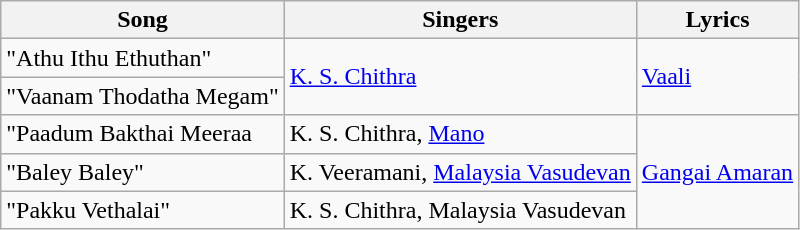<table class="wikitable">
<tr>
<th>Song</th>
<th>Singers</th>
<th>Lyrics</th>
</tr>
<tr>
<td>"Athu Ithu Ethuthan"</td>
<td rowspan=2><a href='#'>K. S. Chithra</a></td>
<td rowspan=2><a href='#'>Vaali</a></td>
</tr>
<tr>
<td>"Vaanam Thodatha Megam"</td>
</tr>
<tr>
<td>"Paadum Bakthai Meeraa</td>
<td>K. S. Chithra, <a href='#'>Mano</a></td>
<td rowspan=3><a href='#'>Gangai Amaran</a></td>
</tr>
<tr>
<td>"Baley Baley"</td>
<td>K. Veeramani, <a href='#'>Malaysia Vasudevan</a></td>
</tr>
<tr>
<td>"Pakku Vethalai"</td>
<td>K. S. Chithra, Malaysia Vasudevan</td>
</tr>
</table>
